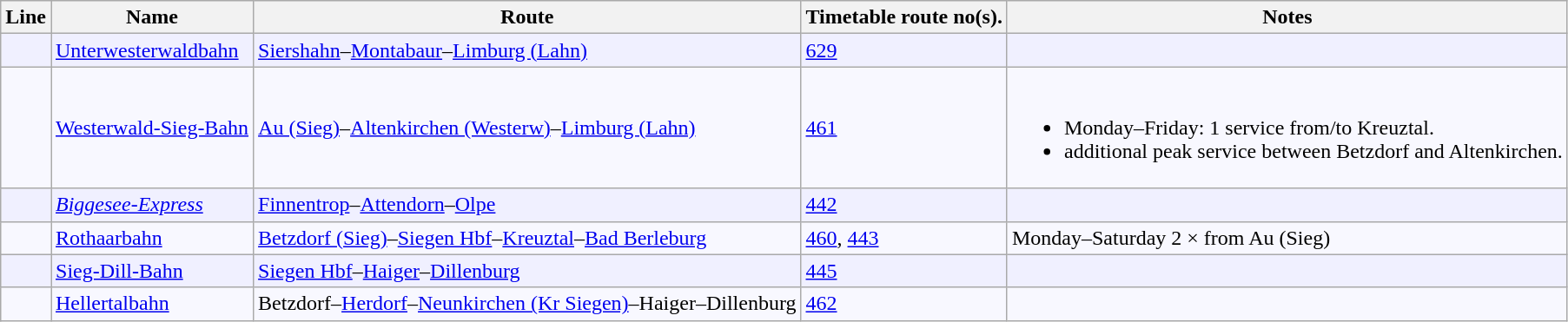<table class="wikitable">
<tr>
<th>Line</th>
<th>Name</th>
<th>Route</th>
<th>Timetable route no(s).</th>
<th>Notes</th>
</tr>
<tr style="background-color: #f0f0ff">
<td></td>
<td><a href='#'>Unterwesterwaldbahn</a></td>
<td><a href='#'>Siershahn</a>–<a href='#'>Montabaur</a>–<a href='#'>Limburg (Lahn)</a></td>
<td><a href='#'>629</a></td>
<td></td>
</tr>
<tr style="background-color: #f8f8ff">
<td></td>
<td><a href='#'>Westerwald-Sieg-Bahn</a></td>
<td><a href='#'>Au (Sieg)</a>–<a href='#'>Altenkirchen (Westerw)</a>–<a href='#'>Limburg (Lahn)</a></td>
<td><a href='#'>461</a></td>
<td><br><ul><li>Monday–Friday: 1 service from/to Kreuztal.</li><li>additional peak service between Betzdorf and Altenkirchen.</li></ul></td>
</tr>
<tr style="background-color: #f0f0ff">
<td></td>
<td><em><a href='#'>Biggesee-Express</a></em></td>
<td><a href='#'>Finnentrop</a>–<a href='#'>Attendorn</a>–<a href='#'>Olpe</a></td>
<td><a href='#'>442</a></td>
<td></td>
</tr>
<tr style="background-color: #f8f8ff">
<td></td>
<td><a href='#'>Rothaarbahn</a></td>
<td><a href='#'>Betzdorf (Sieg)</a>–<a href='#'>Siegen Hbf</a>–<a href='#'>Kreuztal</a>–<a href='#'>Bad Berleburg</a></td>
<td><a href='#'>460</a>, <a href='#'>443</a></td>
<td>Monday–Saturday 2 × from Au (Sieg)</td>
</tr>
<tr style="background-color:#F0F0FF">
<td></td>
<td><a href='#'>Sieg-Dill-Bahn</a></td>
<td><a href='#'>Siegen Hbf</a>–<a href='#'>Haiger</a>–<a href='#'>Dillenburg</a></td>
<td><a href='#'>445</a></td>
<td></td>
</tr>
<tr style="background-color:#F8F8FF">
<td></td>
<td><a href='#'>Hellertalbahn</a></td>
<td>Betzdorf–<a href='#'>Herdorf</a>–<a href='#'>Neunkirchen (Kr Siegen)</a>–Haiger–Dillenburg</td>
<td><a href='#'>462</a></td>
<td></td>
</tr>
</table>
